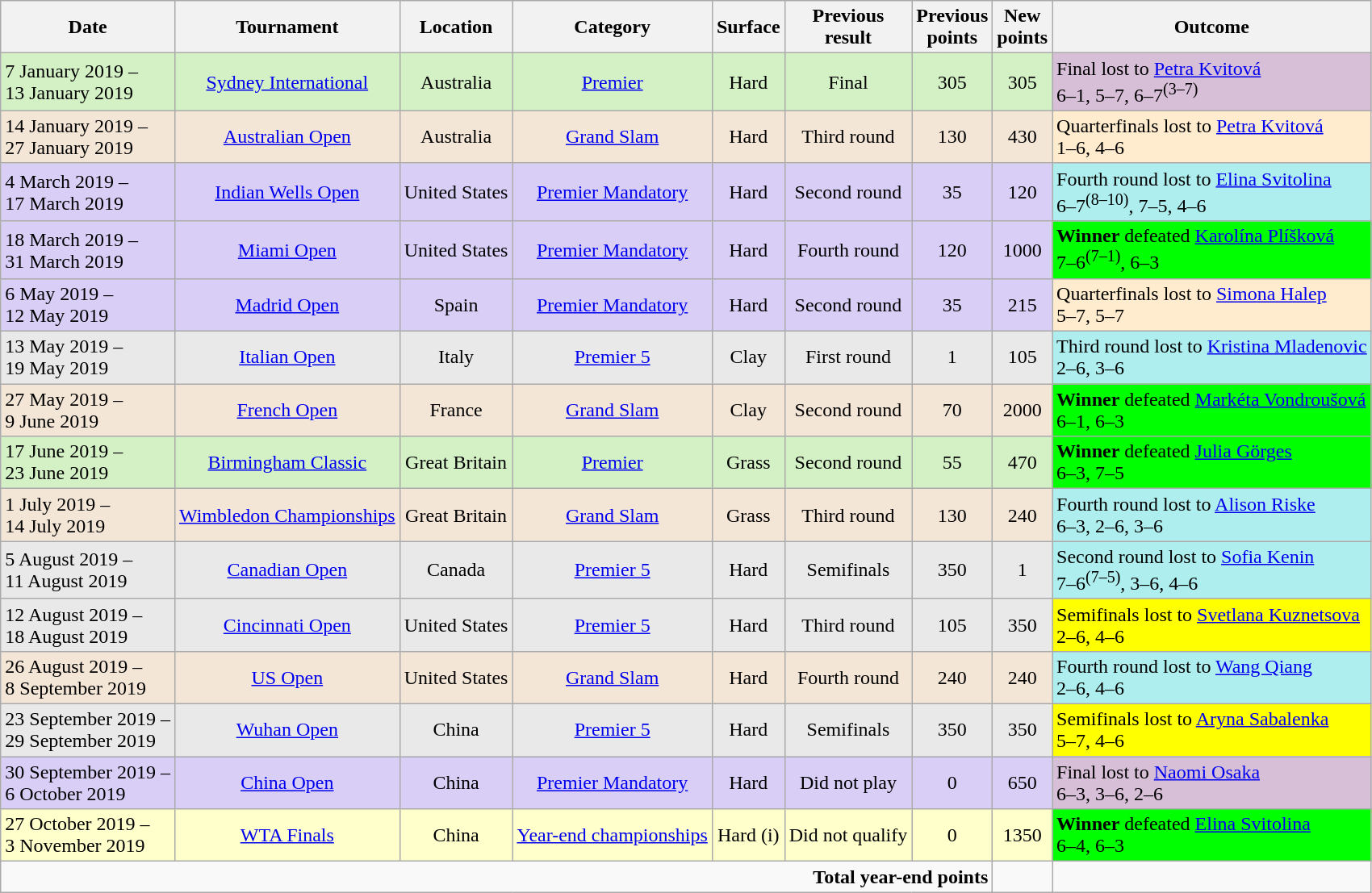<table class="wikitable">
<tr>
<th>Date</th>
<th>Tournament</th>
<th>Location</th>
<th>Category</th>
<th>Surface</th>
<th>Previous<br>result</th>
<th>Previous<br>points</th>
<th>New<br>points</th>
<th>Outcome</th>
</tr>
<tr style="background:#d4f1c5">
<td>7 January 2019 –<br>13 January 2019</td>
<td style="text-align:center"><a href='#'>Sydney International</a></td>
<td style="text-align:center">Australia</td>
<td style="text-align:center"><a href='#'>Premier</a></td>
<td style="text-align:center">Hard</td>
<td style="text-align:center">Final</td>
<td style="text-align:center">305</td>
<td style="text-align:center">305</td>
<td style="background:thistle">Final lost to  <a href='#'>Petra Kvitová</a><br>6–1, 5–7, 6–7<sup>(3–7)</sup></td>
</tr>
<tr style="background:#f3e6d7">
<td>14 January 2019 –<br>27 January 2019</td>
<td style="text-align:center"><a href='#'>Australian Open</a></td>
<td style="text-align:center">Australia</td>
<td style="text-align:center"><a href='#'>Grand Slam</a></td>
<td style="text-align:center">Hard</td>
<td style="text-align:center">Third round</td>
<td style="text-align:center">130</td>
<td style="text-align:center">430</td>
<td style="background:#ffebcd">Quarterfinals lost to  <a href='#'>Petra Kvitová</a><br>1–6, 4–6</td>
</tr>
<tr style="background:#d8cef6">
<td>4 March 2019 –<br>17 March 2019</td>
<td style="text-align:center"><a href='#'>Indian Wells Open</a></td>
<td style="text-align:center">United States</td>
<td style="text-align:center"><a href='#'>Premier Mandatory</a></td>
<td style="text-align:center">Hard</td>
<td style="text-align:center">Second round</td>
<td style="text-align:center">35</td>
<td style="text-align:center">120</td>
<td style="background:#afeeee">Fourth round lost to  <a href='#'>Elina Svitolina</a><br>6–7<sup>(8–10)</sup>, 7–5, 4–6</td>
</tr>
<tr style="background:#d8cef6">
<td>18 March 2019 –<br>31 March 2019</td>
<td style="text-align:center"><a href='#'>Miami Open</a></td>
<td style="text-align:center">United States</td>
<td style="text-align:center"><a href='#'>Premier Mandatory</a></td>
<td style="text-align:center">Hard</td>
<td style="text-align:center">Fourth round</td>
<td style="text-align:center">120</td>
<td style="text-align:center">1000</td>
<td style="background:lime"><strong>Winner</strong> defeated  <a href='#'>Karolína Plíšková</a><br>7–6<sup>(7–1)</sup>, 6–3</td>
</tr>
<tr style="background:#d8cef6">
<td>6 May 2019 –<br>12 May 2019</td>
<td style="text-align:center"><a href='#'>Madrid Open</a></td>
<td style="text-align:center">Spain</td>
<td style="text-align:center"><a href='#'>Premier Mandatory</a></td>
<td style="text-align:center">Hard</td>
<td style="text-align:center">Second round</td>
<td style="text-align:center">35</td>
<td style="text-align:center">215</td>
<td style="background:#ffebcd">Quarterfinals lost to  <a href='#'>Simona Halep</a><br>5–7, 5–7</td>
</tr>
<tr style="background:#e9e9e9">
<td>13 May 2019 –<br>19 May 2019</td>
<td style="text-align:center"><a href='#'>Italian Open</a></td>
<td style="text-align:center">Italy</td>
<td style="text-align:center"><a href='#'>Premier 5</a></td>
<td style="text-align:center">Clay</td>
<td style="text-align:center">First round</td>
<td style="text-align:center">1</td>
<td style="text-align:center">105</td>
<td style="background:#afeeee">Third round lost to  <a href='#'>Kristina Mladenovic</a><br>2–6, 3–6</td>
</tr>
<tr style="background:#f3e6d7">
<td>27 May 2019 –<br>9 June 2019</td>
<td style="text-align:center"><a href='#'>French Open</a></td>
<td style="text-align:center">France</td>
<td style="text-align:center"><a href='#'>Grand Slam</a></td>
<td style="text-align:center">Clay</td>
<td style="text-align:center">Second round</td>
<td style="text-align:center">70</td>
<td style="text-align:center">2000</td>
<td style="background:lime"><strong>Winner</strong> defeated  <a href='#'>Markéta Vondroušová</a><br>6–1, 6–3</td>
</tr>
<tr style="background:#d4f1c5">
<td>17 June 2019 –<br>23 June 2019</td>
<td style="text-align:center"><a href='#'>Birmingham Classic</a></td>
<td style="text-align:center">Great Britain</td>
<td style="text-align:center"><a href='#'>Premier</a></td>
<td style="text-align:center">Grass</td>
<td style="text-align:center">Second round</td>
<td style="text-align:center">55</td>
<td style="text-align:center">470</td>
<td style="background:lime"><strong>Winner</strong> defeated  <a href='#'>Julia Görges</a><br>6–3, 7–5</td>
</tr>
<tr style="background:#f3e6d7">
<td>1 July 2019 –<br>14 July 2019</td>
<td style="text-align:center"><a href='#'>Wimbledon Championships</a></td>
<td style="text-align:center">Great Britain</td>
<td style="text-align:center"><a href='#'>Grand Slam</a></td>
<td style="text-align:center">Grass</td>
<td style="text-align:center">Third round</td>
<td style="text-align:center">130</td>
<td style="text-align:center">240</td>
<td style="background:#afeeee">Fourth round lost to  <a href='#'>Alison Riske</a><br>6–3, 2–6, 3–6</td>
</tr>
<tr style="background:#e9e9e9">
<td>5 August 2019 –<br>11 August 2019</td>
<td style="text-align:center"><a href='#'>Canadian Open</a></td>
<td style="text-align:center">Canada</td>
<td style="text-align:center"><a href='#'>Premier 5</a></td>
<td style="text-align:center">Hard</td>
<td style="text-align:center">Semifinals</td>
<td style="text-align:center">350</td>
<td style="text-align:center">1</td>
<td style="background:#afeeee">Second round lost to  <a href='#'>Sofia Kenin</a><br>7–6<sup>(7–5)</sup>, 3–6, 4–6</td>
</tr>
<tr style="background:#e9e9e9">
<td>12 August 2019 –<br>18 August 2019</td>
<td style="text-align:center"><a href='#'>Cincinnati Open</a></td>
<td style="text-align:center">United States</td>
<td style="text-align:center"><a href='#'>Premier 5</a></td>
<td style="text-align:center">Hard</td>
<td style="text-align:center">Third round</td>
<td style="text-align:center">105</td>
<td style="text-align:center">350</td>
<td style="background:yellow">Semifinals lost to  <a href='#'>Svetlana Kuznetsova</a><br>2–6, 4–6</td>
</tr>
<tr style="background:#f3e6d7">
<td>26 August 2019 –<br>8 September 2019</td>
<td style="text-align:center"><a href='#'>US Open</a></td>
<td style="text-align:center">United States</td>
<td style="text-align:center"><a href='#'>Grand Slam</a></td>
<td style="text-align:center">Hard</td>
<td style="text-align:center">Fourth round</td>
<td style="text-align:center">240</td>
<td style="text-align:center">240</td>
<td style="background:#afeeee">Fourth round lost to  <a href='#'>Wang Qiang</a><br>2–6, 4–6</td>
</tr>
<tr style="background:#e9e9e9">
<td>23 September 2019 –<br>29 September 2019</td>
<td style="text-align:center"><a href='#'>Wuhan Open</a></td>
<td style="text-align:center">China</td>
<td style="text-align:center"><a href='#'>Premier 5</a></td>
<td style="text-align:center">Hard</td>
<td style="text-align:center">Semifinals</td>
<td style="text-align:center">350</td>
<td style="text-align:center">350</td>
<td style="background:yellow">Semifinals lost to  <a href='#'>Aryna Sabalenka</a><br>5–7, 4–6</td>
</tr>
<tr style="background:#d8cef6">
<td>30 September 2019 –<br>6 October 2019</td>
<td style="text-align:center"><a href='#'>China Open</a></td>
<td style="text-align:center">China</td>
<td style="text-align:center"><a href='#'>Premier Mandatory</a></td>
<td style="text-align:center">Hard</td>
<td style="text-align:center">Did not play</td>
<td style="text-align:center">0</td>
<td style="text-align:center">650</td>
<td style="background:thistle">Final lost to  <a href='#'>Naomi Osaka</a><br>6–3, 3–6, 2–6</td>
</tr>
<tr style="background:#ffffcc">
<td>27 October 2019 –<br>3 November 2019</td>
<td style="text-align:center"><a href='#'>WTA Finals</a></td>
<td style="text-align:center">China</td>
<td style="text-align:center"><a href='#'>Year-end championships</a></td>
<td style="text-align:center">Hard (i)</td>
<td style="text-align:center">Did not qualify</td>
<td style="text-align:center">0</td>
<td style="text-align:center">1350</td>
<td style="background:lime"><strong>Winner</strong> defeated  <a href='#'>Elina Svitolina</a><br>6–4, 6–3</td>
</tr>
<tr>
<td colspan="7" style="text-align:right"><strong>Total year-end points</strong></td>
<td style="text-align:center"></td>
<td></td>
</tr>
</table>
